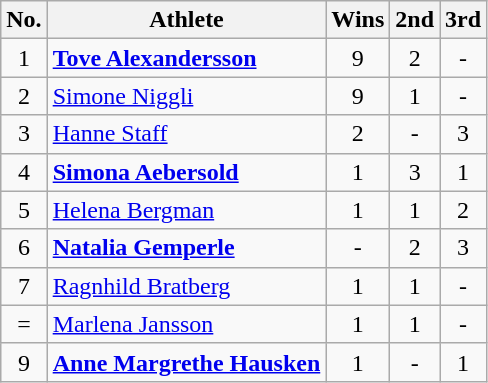<table class="wikitable" style="text-align: center;">
<tr>
<th>No.</th>
<th>Athlete</th>
<th>Wins</th>
<th>2nd</th>
<th>3rd</th>
</tr>
<tr>
<td>1</td>
<td align="left"> <strong><a href='#'>Tove Alexandersson</a></strong></td>
<td>9</td>
<td>2</td>
<td>-</td>
</tr>
<tr>
<td>2</td>
<td align="left"> <a href='#'>Simone Niggli</a></td>
<td>9</td>
<td>1</td>
<td>-</td>
</tr>
<tr>
<td>3</td>
<td align="left"> <a href='#'>Hanne Staff</a></td>
<td>2</td>
<td>-</td>
<td>3</td>
</tr>
<tr>
<td>4</td>
<td align="left"> <strong><a href='#'>Simona Aebersold</a></strong></td>
<td>1</td>
<td>3</td>
<td>1</td>
</tr>
<tr>
<td>5</td>
<td align="left"> <a href='#'>Helena Bergman</a></td>
<td>1</td>
<td>1</td>
<td>2</td>
</tr>
<tr>
<td>6</td>
<td align="left"> <strong><a href='#'>Natalia Gemperle</a></strong></td>
<td>-</td>
<td>2</td>
<td>3</td>
</tr>
<tr>
<td>7</td>
<td align="left"> <a href='#'>Ragnhild Bratberg</a></td>
<td>1</td>
<td>1</td>
<td>-</td>
</tr>
<tr>
<td>=</td>
<td align="left"> <a href='#'>Marlena Jansson</a></td>
<td>1</td>
<td>1</td>
<td>-</td>
</tr>
<tr>
<td>9</td>
<td align="left"> <strong><a href='#'>Anne Margrethe Hausken</a></strong></td>
<td>1</td>
<td>-</td>
<td>1</td>
</tr>
</table>
